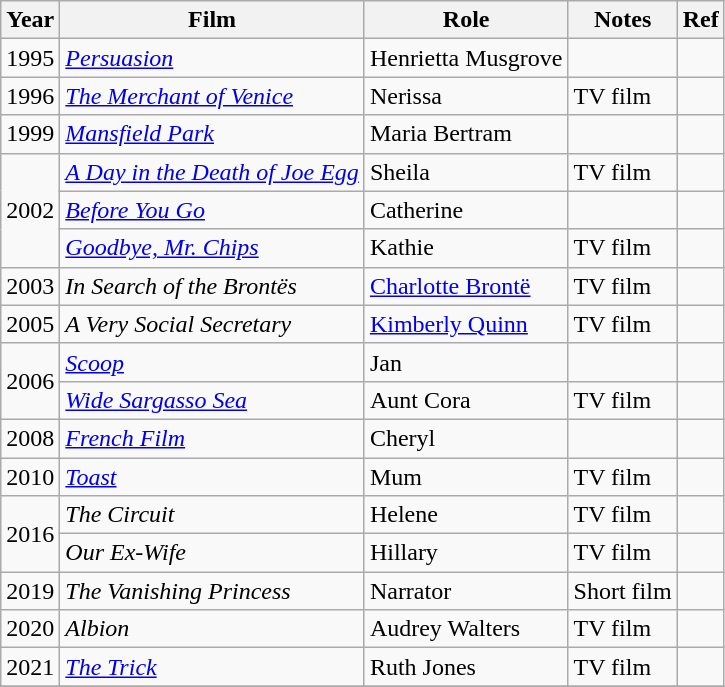<table class="wikitable">
<tr>
<th>Year</th>
<th>Film</th>
<th>Role</th>
<th>Notes</th>
<th>Ref</th>
</tr>
<tr>
<td>1995</td>
<td><a href='#'><em>Persuasion</em></a></td>
<td>Henrietta Musgrove</td>
<td></td>
<td></td>
</tr>
<tr>
<td>1996</td>
<td><em><a href='#'>The Merchant of Venice</a></em></td>
<td>Nerissa</td>
<td>TV film</td>
<td></td>
</tr>
<tr>
<td>1999</td>
<td><em><a href='#'>Mansfield Park</a></em></td>
<td>Maria Bertram</td>
<td></td>
<td></td>
</tr>
<tr>
<td rowspan="3">2002</td>
<td><em><a href='#'>A Day in the Death of Joe Egg</a></em></td>
<td>Sheila</td>
<td>TV film</td>
<td></td>
</tr>
<tr>
<td><em><a href='#'>Before You Go</a></em></td>
<td>Catherine</td>
<td></td>
<td></td>
</tr>
<tr>
<td><em><a href='#'>Goodbye, Mr. Chips</a></em></td>
<td>Kathie</td>
<td>TV film</td>
<td></td>
</tr>
<tr>
<td>2003</td>
<td><em>In Search of the Brontës</em></td>
<td><a href='#'>Charlotte Brontë</a></td>
<td>TV film</td>
<td></td>
</tr>
<tr>
<td>2005</td>
<td><em>A Very Social Secretary</em></td>
<td><a href='#'>Kimberly Quinn</a></td>
<td>TV film</td>
<td></td>
</tr>
<tr>
<td rowspan="2">2006</td>
<td><em><a href='#'>Scoop</a></em></td>
<td>Jan</td>
<td></td>
<td></td>
</tr>
<tr>
<td><em><a href='#'>Wide Sargasso Sea</a></em></td>
<td>Aunt Cora</td>
<td>TV film</td>
<td></td>
</tr>
<tr>
<td>2008</td>
<td><em><a href='#'>French Film</a></em></td>
<td>Cheryl</td>
<td></td>
<td></td>
</tr>
<tr>
<td>2010</td>
<td><em><a href='#'>Toast</a></em></td>
<td>Mum</td>
<td>TV film</td>
<td></td>
</tr>
<tr>
<td rowspan="2">2016</td>
<td><em>The Circuit</em></td>
<td>Helene</td>
<td>TV film</td>
<td></td>
</tr>
<tr>
<td><em>Our Ex-Wife</em></td>
<td>Hillary</td>
<td>TV film</td>
<td></td>
</tr>
<tr>
<td>2019</td>
<td><em>The Vanishing Princess</em></td>
<td>Narrator</td>
<td>Short film</td>
<td></td>
</tr>
<tr>
<td>2020</td>
<td><em>Albion</em></td>
<td>Audrey Walters</td>
<td>TV film</td>
<td></td>
</tr>
<tr>
<td>2021</td>
<td><em><a href='#'>The Trick</a></em></td>
<td>Ruth Jones</td>
<td>TV film</td>
<td></td>
</tr>
<tr>
</tr>
</table>
